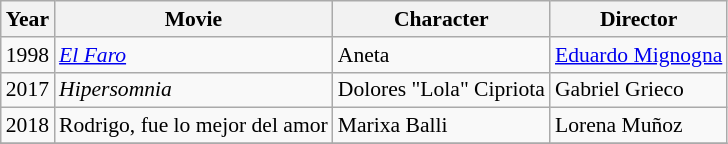<table class="wikitable" style="font-size: 90%;">
<tr>
<th>Year</th>
<th>Movie</th>
<th>Character</th>
<th>Director</th>
</tr>
<tr>
<td>1998</td>
<td><em><a href='#'>El Faro</a></em></td>
<td>Aneta</td>
<td><a href='#'>Eduardo Mignogna</a></td>
</tr>
<tr>
<td>2017</td>
<td><em>Hipersomnia</em></td>
<td>Dolores "Lola" Cipriota</td>
<td>Gabriel Grieco</td>
</tr>
<tr>
<td>2018</td>
<td>Rodrigo, fue lo mejor del amor</td>
<td>Marixa Balli</td>
<td>Lorena Muñoz</td>
</tr>
<tr>
</tr>
</table>
